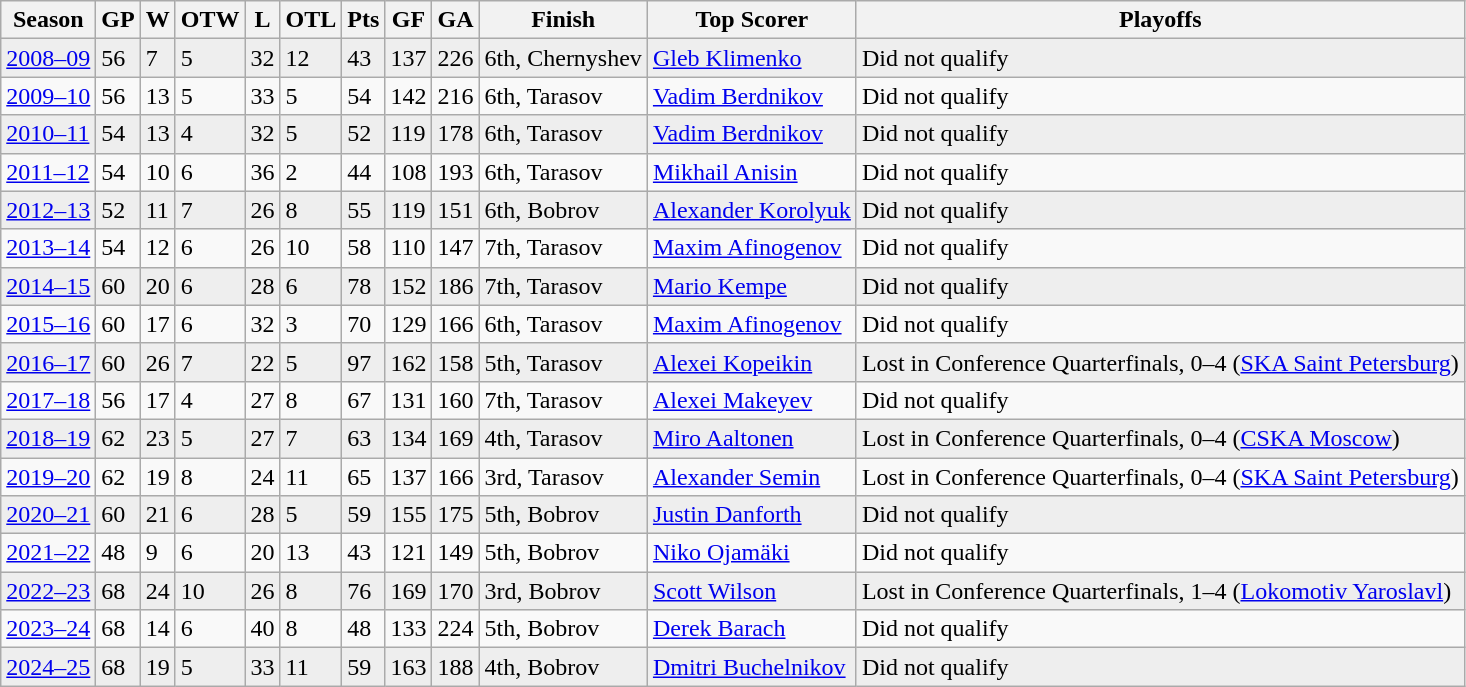<table class="wikitable">
<tr>
<th>Season</th>
<th>GP</th>
<th>W</th>
<th>OTW</th>
<th>L</th>
<th>OTL</th>
<th>Pts</th>
<th>GF</th>
<th>GA</th>
<th>Finish</th>
<th>Top Scorer</th>
<th>Playoffs</th>
</tr>
<tr style="background:#eee;">
<td><a href='#'>2008–09</a></td>
<td>56</td>
<td>7</td>
<td>5</td>
<td>32</td>
<td>12</td>
<td>43</td>
<td>137</td>
<td>226</td>
<td>6th, Chernyshev</td>
<td><a href='#'>Gleb Klimenko</a> </td>
<td>Did not qualify</td>
</tr>
<tr>
<td><a href='#'>2009–10</a></td>
<td>56</td>
<td>13</td>
<td>5</td>
<td>33</td>
<td>5</td>
<td>54</td>
<td>142</td>
<td>216</td>
<td>6th, Tarasov</td>
<td><a href='#'>Vadim Berdnikov</a> </td>
<td>Did not qualify</td>
</tr>
<tr style="background:#eee;">
<td><a href='#'>2010–11</a></td>
<td>54</td>
<td>13</td>
<td>4</td>
<td>32</td>
<td>5</td>
<td>52</td>
<td>119</td>
<td>178</td>
<td>6th, Tarasov</td>
<td><a href='#'>Vadim Berdnikov</a> </td>
<td>Did not qualify</td>
</tr>
<tr>
<td><a href='#'>2011–12</a></td>
<td>54</td>
<td>10</td>
<td>6</td>
<td>36</td>
<td>2</td>
<td>44</td>
<td>108</td>
<td>193</td>
<td>6th, Tarasov</td>
<td><a href='#'>Mikhail Anisin</a> </td>
<td>Did not qualify</td>
</tr>
<tr style="background:#eee;">
<td><a href='#'>2012–13</a></td>
<td>52</td>
<td>11</td>
<td>7</td>
<td>26</td>
<td>8</td>
<td>55</td>
<td>119</td>
<td>151</td>
<td>6th, Bobrov</td>
<td><a href='#'>Alexander Korolyuk</a> </td>
<td>Did not qualify</td>
</tr>
<tr>
<td><a href='#'>2013–14</a></td>
<td>54</td>
<td>12</td>
<td>6</td>
<td>26</td>
<td>10</td>
<td>58</td>
<td>110</td>
<td>147</td>
<td>7th, Tarasov</td>
<td><a href='#'>Maxim Afinogenov</a> </td>
<td>Did not qualify</td>
</tr>
<tr style="background:#eee;">
<td><a href='#'>2014–15</a></td>
<td>60</td>
<td>20</td>
<td>6</td>
<td>28</td>
<td>6</td>
<td>78</td>
<td>152</td>
<td>186</td>
<td>7th, Tarasov</td>
<td><a href='#'>Mario Kempe</a> </td>
<td>Did not qualify</td>
</tr>
<tr>
<td><a href='#'>2015–16</a></td>
<td>60</td>
<td>17</td>
<td>6</td>
<td>32</td>
<td>3</td>
<td>70</td>
<td>129</td>
<td>166</td>
<td>6th, Tarasov</td>
<td><a href='#'>Maxim Afinogenov</a> </td>
<td>Did not qualify</td>
</tr>
<tr style="background:#eee;">
<td><a href='#'>2016–17</a></td>
<td>60</td>
<td>26</td>
<td>7</td>
<td>22</td>
<td>5</td>
<td>97</td>
<td>162</td>
<td>158</td>
<td>5th, Tarasov</td>
<td><a href='#'>Alexei Kopeikin</a> </td>
<td>Lost in Conference Quarterfinals, 0–4 (<a href='#'>SKA Saint Petersburg</a>)</td>
</tr>
<tr>
<td><a href='#'>2017–18</a></td>
<td>56</td>
<td>17</td>
<td>4</td>
<td>27</td>
<td>8</td>
<td>67</td>
<td>131</td>
<td>160</td>
<td>7th, Tarasov</td>
<td><a href='#'>Alexei Makeyev</a> </td>
<td>Did not qualify</td>
</tr>
<tr style="background:#eee;">
<td><a href='#'>2018–19</a></td>
<td>62</td>
<td>23</td>
<td>5</td>
<td>27</td>
<td>7</td>
<td>63</td>
<td>134</td>
<td>169</td>
<td>4th, Tarasov</td>
<td><a href='#'>Miro Aaltonen</a> </td>
<td>Lost in Conference Quarterfinals, 0–4 (<a href='#'>CSKA Moscow</a>)</td>
</tr>
<tr>
<td><a href='#'>2019–20</a></td>
<td>62</td>
<td>19</td>
<td>8</td>
<td>24</td>
<td>11</td>
<td>65</td>
<td>137</td>
<td>166</td>
<td>3rd, Tarasov</td>
<td><a href='#'>Alexander Semin</a> </td>
<td>Lost in Conference Quarterfinals, 0–4 (<a href='#'>SKA Saint Petersburg</a>)</td>
</tr>
<tr style="background:#eee;">
<td><a href='#'>2020–21</a></td>
<td>60</td>
<td>21</td>
<td>6</td>
<td>28</td>
<td>5</td>
<td>59</td>
<td>155</td>
<td>175</td>
<td>5th, Bobrov</td>
<td><a href='#'>Justin Danforth</a> </td>
<td>Did not qualify</td>
</tr>
<tr>
<td><a href='#'>2021–22</a></td>
<td>48</td>
<td>9</td>
<td>6</td>
<td>20</td>
<td>13</td>
<td>43</td>
<td>121</td>
<td>149</td>
<td>5th, Bobrov</td>
<td><a href='#'>Niko Ojamäki</a> </td>
<td>Did not qualify</td>
</tr>
<tr style="background:#eee;">
<td><a href='#'>2022–23</a></td>
<td>68</td>
<td>24</td>
<td>10</td>
<td>26</td>
<td>8</td>
<td>76</td>
<td>169</td>
<td>170</td>
<td>3rd, Bobrov</td>
<td><a href='#'>Scott Wilson</a> </td>
<td>Lost in Conference Quarterfinals, 1–4 (<a href='#'>Lokomotiv Yaroslavl</a>)</td>
</tr>
<tr>
<td><a href='#'>2023–24</a></td>
<td>68</td>
<td>14</td>
<td>6</td>
<td>40</td>
<td>8</td>
<td>48</td>
<td>133</td>
<td>224</td>
<td>5th, Bobrov</td>
<td><a href='#'>Derek Barach</a> </td>
<td>Did not qualify</td>
</tr>
<tr style="background:#eee;">
<td><a href='#'>2024–25</a></td>
<td>68</td>
<td>19</td>
<td>5</td>
<td>33</td>
<td>11</td>
<td>59</td>
<td>163</td>
<td>188</td>
<td>4th, Bobrov</td>
<td><a href='#'>Dmitri Buchelnikov</a> </td>
<td>Did not qualify</td>
</tr>
</table>
